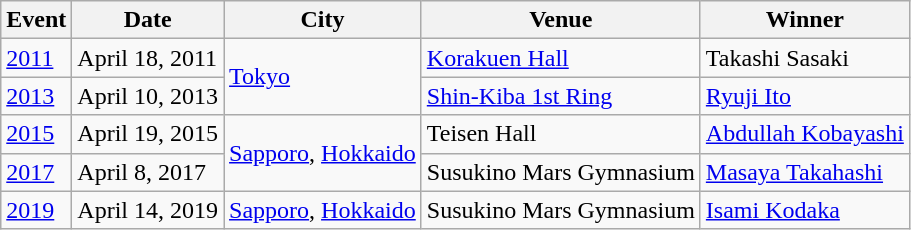<table class="wikitable">
<tr>
<th>Event</th>
<th>Date</th>
<th>City</th>
<th>Venue</th>
<th>Winner</th>
</tr>
<tr>
<td><a href='#'>2011</a></td>
<td>April 18, 2011</td>
<td rowspan="2"><a href='#'>Tokyo</a></td>
<td><a href='#'>Korakuen Hall</a></td>
<td>Takashi Sasaki</td>
</tr>
<tr>
<td><a href='#'>2013</a></td>
<td>April 10, 2013</td>
<td><a href='#'>Shin-Kiba 1st Ring</a></td>
<td><a href='#'>Ryuji Ito</a></td>
</tr>
<tr>
<td><a href='#'>2015</a></td>
<td>April 19, 2015</td>
<td rowspan="2"><a href='#'>Sapporo</a>, <a href='#'>Hokkaido</a></td>
<td>Teisen Hall</td>
<td><a href='#'>Abdullah Kobayashi</a></td>
</tr>
<tr>
<td><a href='#'>2017</a></td>
<td>April 8, 2017</td>
<td>Susukino Mars Gymnasium</td>
<td><a href='#'>Masaya Takahashi</a></td>
</tr>
<tr>
<td><a href='#'>2019</a></td>
<td>April 14, 2019</td>
<td><a href='#'>Sapporo</a>, <a href='#'>Hokkaido</a></td>
<td>Susukino Mars Gymnasium</td>
<td><a href='#'>Isami Kodaka</a></td>
</tr>
</table>
